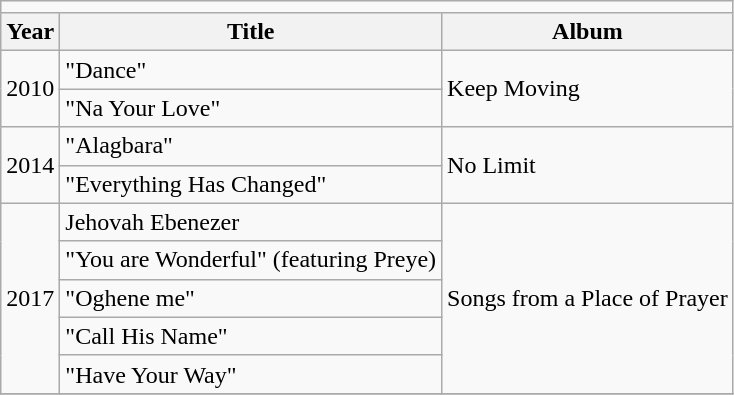<table class="wikitable sortable">
<tr>
<td colspan="3" style="font-size:110%"></td>
</tr>
<tr>
<th>Year</th>
<th>Title</th>
<th>Album</th>
</tr>
<tr>
<td rowspan="2">2010</td>
<td>"Dance"</td>
<td rowspan="2">Keep Moving</td>
</tr>
<tr>
<td>"Na Your Love"</td>
</tr>
<tr>
<td rowspan="2">2014</td>
<td>"Alagbara"</td>
<td rowspan="2">No Limit</td>
</tr>
<tr>
<td>"Everything Has Changed"</td>
</tr>
<tr>
<td rowspan="5">2017</td>
<td>Jehovah Ebenezer</td>
<td rowspan="5">Songs from a Place of Prayer</td>
</tr>
<tr>
<td>"You are Wonderful" (featuring Preye)</td>
</tr>
<tr>
<td>"Oghene me"</td>
</tr>
<tr>
<td>"Call His Name"</td>
</tr>
<tr>
<td>"Have Your Way"</td>
</tr>
<tr>
</tr>
</table>
